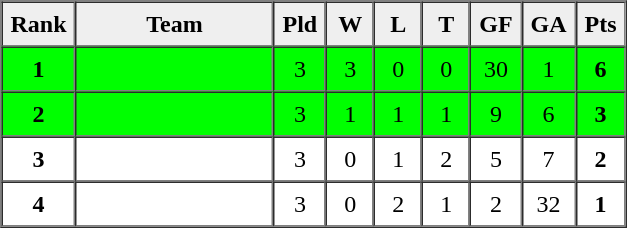<table border=1 cellpadding=5 cellspacing=0>
<tr>
<th bgcolor="#efefef" width="20">Rank</th>
<th bgcolor="#efefef" width="120">Team</th>
<th bgcolor="#efefef" width="20">Pld</th>
<th bgcolor="#efefef" width="20">W</th>
<th bgcolor="#efefef" width="20">L</th>
<th bgcolor="#efefef" width="20">T</th>
<th bgcolor="#efefef" width="20">GF</th>
<th bgcolor="#efefef" width="20">GA</th>
<th bgcolor="#efefef" width="20">Pts</th>
</tr>
<tr align=center bgcolor="lime">
<td><strong>1</strong></td>
<td align=left></td>
<td>3</td>
<td>3</td>
<td>0</td>
<td>0</td>
<td>30</td>
<td>1</td>
<td><strong>6</strong></td>
</tr>
<tr align=center bgcolor="lime">
<td><strong>2</strong></td>
<td align=left></td>
<td>3</td>
<td>1</td>
<td>1</td>
<td>1</td>
<td>9</td>
<td>6</td>
<td><strong>3</strong></td>
</tr>
<tr align=center>
<td><strong>3</strong></td>
<td align=left></td>
<td>3</td>
<td>0</td>
<td>1</td>
<td>2</td>
<td>5</td>
<td>7</td>
<td><strong>2</strong></td>
</tr>
<tr align=center>
<td><strong>4</strong></td>
<td align=left></td>
<td>3</td>
<td>0</td>
<td>2</td>
<td>1</td>
<td>2</td>
<td>32</td>
<td><strong>1</strong></td>
</tr>
</table>
